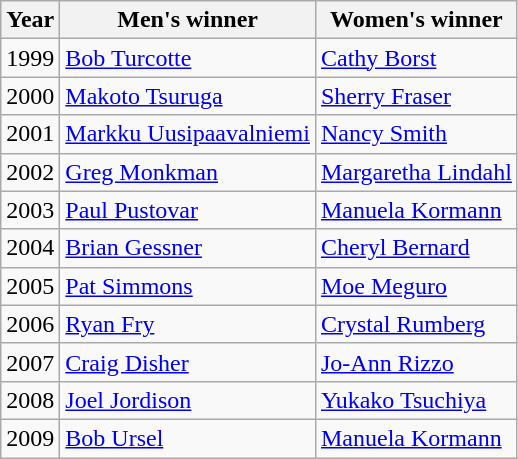<table class="wikitable">
<tr>
<th scope="col">Year</th>
<th scope="col">Men's winner</th>
<th scope="col">Women's winner</th>
</tr>
<tr>
<td>1999</td>
<td> <a href='#'>Bob Turcotte</a></td>
<td> <a href='#'>Cathy Borst</a></td>
</tr>
<tr>
<td>2000</td>
<td> <a href='#'>Makoto Tsuruga</a></td>
<td> <a href='#'>Sherry Fraser</a></td>
</tr>
<tr>
<td>2001</td>
<td> <a href='#'>Markku Uusipaavalniemi</a></td>
<td> <a href='#'>Nancy Smith</a></td>
</tr>
<tr>
<td>2002</td>
<td> <a href='#'>Greg Monkman</a></td>
<td> <a href='#'>Margaretha Lindahl</a></td>
</tr>
<tr>
<td>2003</td>
<td> <a href='#'>Paul Pustovar</a></td>
<td> <a href='#'>Manuela Kormann</a></td>
</tr>
<tr>
<td>2004</td>
<td> <a href='#'>Brian Gessner</a></td>
<td> <a href='#'>Cheryl Bernard</a></td>
</tr>
<tr>
<td>2005</td>
<td> <a href='#'>Pat Simmons</a></td>
<td> <a href='#'>Moe Meguro</a></td>
</tr>
<tr>
<td>2006</td>
<td> <a href='#'>Ryan Fry</a></td>
<td> <a href='#'>Crystal Rumberg</a></td>
</tr>
<tr>
<td>2007</td>
<td> <a href='#'>Craig Disher</a></td>
<td> <a href='#'>Jo-Ann Rizzo</a></td>
</tr>
<tr>
<td>2008</td>
<td> <a href='#'>Joel Jordison</a></td>
<td> <a href='#'>Yukako Tsuchiya</a></td>
</tr>
<tr>
<td>2009</td>
<td> <a href='#'>Bob Ursel</a></td>
<td> <a href='#'>Manuela Kormann</a></td>
</tr>
</table>
